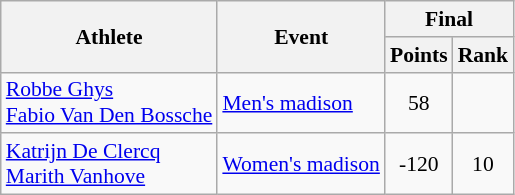<table class="wikitable" style="font-size:90%">
<tr>
<th rowspan=2>Athlete</th>
<th rowspan=2>Event</th>
<th colspan=2>Final</th>
</tr>
<tr>
<th>Points</th>
<th>Rank</th>
</tr>
<tr align=center>
<td align=left><a href='#'>Robbe Ghys</a><br><a href='#'>Fabio Van Den Bossche</a></td>
<td align=left><a href='#'>Men's madison</a></td>
<td>58</td>
<td></td>
</tr>
<tr align=center>
<td align=left><a href='#'>Katrijn De Clercq</a><br><a href='#'>Marith Vanhove</a></td>
<td align=left><a href='#'>Women's madison</a></td>
<td>-120</td>
<td>10</td>
</tr>
</table>
